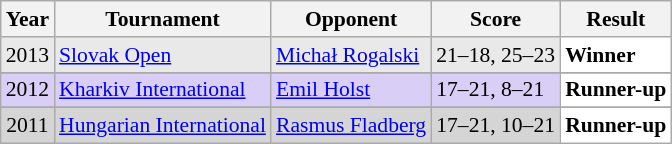<table class="sortable wikitable" style="font-size: 90%;">
<tr>
<th>Year</th>
<th>Tournament</th>
<th>Opponent</th>
<th>Score</th>
<th>Result</th>
</tr>
<tr style="background:#E9E9E9">
<td align="center">2013</td>
<td align="left"><a href='#'>Slovak Open</a></td>
<td align="left"> <a href='#'>Michał Rogalski</a></td>
<td align="left">21–18, 25–23</td>
<td style="text-align:left; background:white"> <strong>Winner</strong></td>
</tr>
<tr>
</tr>
<tr style="background:#D8CEF6">
<td align="center">2012</td>
<td align="left"><a href='#'>Kharkiv International</a></td>
<td align="left"> <a href='#'>Emil Holst</a></td>
<td align="left">17–21, 8–21</td>
<td style="text-align:left; background:white"> <strong>Runner-up</strong></td>
</tr>
<tr>
</tr>
<tr style="background:#D5D5D5">
<td align="center">2011</td>
<td align="left"><a href='#'>Hungarian International</a></td>
<td align="left"> <a href='#'>Rasmus Fladberg</a></td>
<td align="left">17–21, 10–21</td>
<td style="text-align:left; background:white"> <strong>Runner-up</strong></td>
</tr>
</table>
